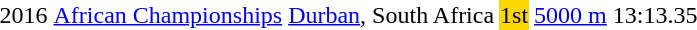<table>
<tr>
<td>2016</td>
<td><a href='#'>African Championships</a></td>
<td><a href='#'>Durban</a>, South Africa</td>
<td bgcolor=gold>1st</td>
<td><a href='#'>5000 m</a></td>
<td>13:13.35</td>
</tr>
</table>
